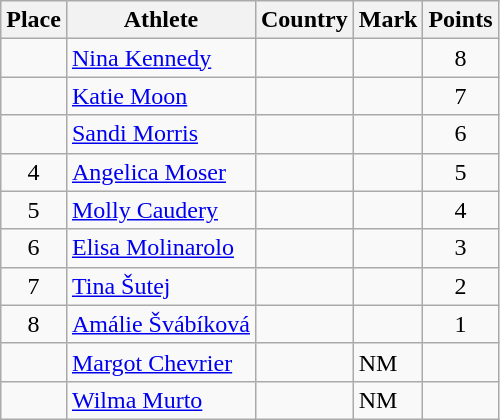<table class="wikitable">
<tr>
<th>Place</th>
<th>Athlete</th>
<th>Country</th>
<th>Mark</th>
<th>Points</th>
</tr>
<tr>
<td align=center></td>
<td><a href='#'>Nina Kennedy</a></td>
<td></td>
<td></td>
<td align=center>8</td>
</tr>
<tr>
<td align=center></td>
<td><a href='#'>Katie Moon</a></td>
<td></td>
<td></td>
<td align=center>7</td>
</tr>
<tr>
<td align=center></td>
<td><a href='#'>Sandi Morris</a></td>
<td></td>
<td></td>
<td align=center>6</td>
</tr>
<tr>
<td align=center>4</td>
<td><a href='#'>Angelica Moser</a></td>
<td></td>
<td></td>
<td align=center>5</td>
</tr>
<tr>
<td align=center>5</td>
<td><a href='#'>Molly Caudery</a></td>
<td></td>
<td></td>
<td align=center>4</td>
</tr>
<tr>
<td align=center>6</td>
<td><a href='#'>Elisa Molinarolo</a></td>
<td></td>
<td></td>
<td align=center>3</td>
</tr>
<tr>
<td align=center>7</td>
<td><a href='#'>Tina Šutej</a></td>
<td></td>
<td></td>
<td align=center>2</td>
</tr>
<tr>
<td align=center>8</td>
<td><a href='#'>Amálie Švábíková</a></td>
<td></td>
<td></td>
<td align=center>1</td>
</tr>
<tr>
<td align=center></td>
<td><a href='#'>Margot Chevrier</a></td>
<td></td>
<td>NM</td>
<td align=center></td>
</tr>
<tr>
<td align=center></td>
<td><a href='#'>Wilma Murto</a></td>
<td></td>
<td>NM</td>
<td align=center></td>
</tr>
</table>
